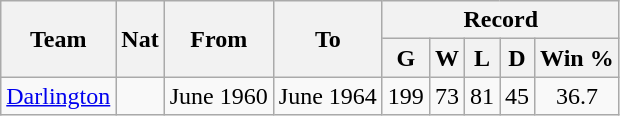<table class="wikitable" style="text-align: center">
<tr>
<th rowspan="2">Team</th>
<th rowspan="2">Nat</th>
<th rowspan="2">From</th>
<th rowspan="2">To</th>
<th colspan="5">Record</th>
</tr>
<tr>
<th>G</th>
<th>W</th>
<th>L</th>
<th>D</th>
<th>Win %</th>
</tr>
<tr>
<td align=left><a href='#'>Darlington</a></td>
<td></td>
<td align=left>June 1960</td>
<td align=left>June 1964</td>
<td>199</td>
<td>73</td>
<td>81</td>
<td>45</td>
<td>36.7</td>
</tr>
</table>
